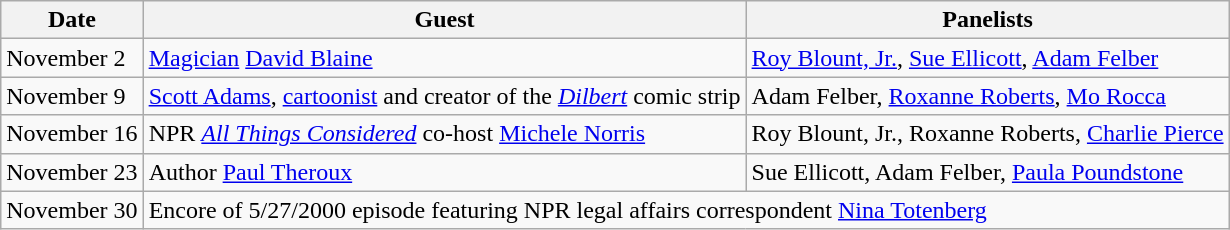<table class="wikitable">
<tr>
<th>Date</th>
<th>Guest</th>
<th>Panelists</th>
</tr>
<tr>
<td>November 2</td>
<td><a href='#'>Magician</a> <a href='#'>David Blaine</a></td>
<td><a href='#'>Roy Blount, Jr.</a>, <a href='#'>Sue Ellicott</a>, <a href='#'>Adam Felber</a></td>
</tr>
<tr>
<td>November 9</td>
<td><a href='#'>Scott Adams</a>, <a href='#'>cartoonist</a> and creator of the <em><a href='#'>Dilbert</a></em> comic strip</td>
<td>Adam Felber, <a href='#'>Roxanne Roberts</a>, <a href='#'>Mo Rocca</a></td>
</tr>
<tr>
<td>November 16</td>
<td>NPR <em><a href='#'>All Things Considered</a></em> co-host <a href='#'>Michele Norris</a></td>
<td>Roy Blount, Jr., Roxanne Roberts, <a href='#'>Charlie Pierce</a></td>
</tr>
<tr>
<td>November 23</td>
<td>Author <a href='#'>Paul Theroux</a></td>
<td>Sue Ellicott, Adam Felber, <a href='#'>Paula Poundstone</a></td>
</tr>
<tr>
<td>November 30</td>
<td colspan=2>Encore of 5/27/2000 episode featuring NPR legal affairs correspondent <a href='#'>Nina Totenberg</a></td>
</tr>
</table>
